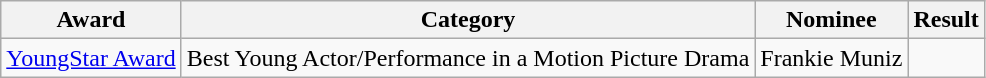<table class="wikitable sortable">
<tr>
<th>Award</th>
<th>Category</th>
<th>Nominee</th>
<th>Result</th>
</tr>
<tr>
<td rowspan="2"><a href='#'>YoungStar Award</a></td>
<td>Best Young Actor/Performance in a Motion Picture Drama</td>
<td>Frankie Muniz</td>
<td></td>
</tr>
</table>
